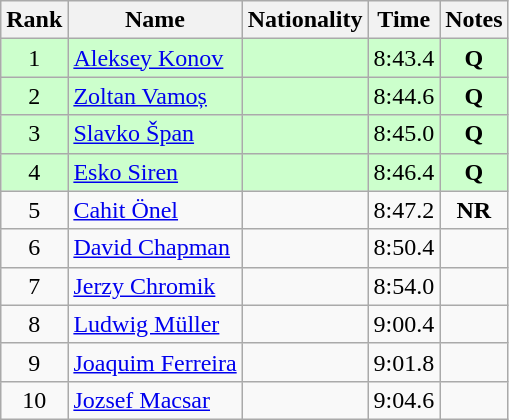<table class="wikitable sortable" style="text-align:center">
<tr>
<th>Rank</th>
<th>Name</th>
<th>Nationality</th>
<th>Time</th>
<th>Notes</th>
</tr>
<tr bgcolor=ccffcc>
<td>1</td>
<td align=left><a href='#'>Aleksey Konov</a></td>
<td align=left></td>
<td>8:43.4</td>
<td><strong>Q</strong></td>
</tr>
<tr bgcolor=ccffcc>
<td>2</td>
<td align=left><a href='#'>Zoltan Vamoș</a></td>
<td align=left></td>
<td>8:44.6</td>
<td><strong>Q</strong></td>
</tr>
<tr bgcolor=ccffcc>
<td>3</td>
<td align=left><a href='#'>Slavko Špan</a></td>
<td align=left></td>
<td>8:45.0</td>
<td><strong>Q</strong></td>
</tr>
<tr bgcolor=ccffcc>
<td>4</td>
<td align=left><a href='#'>Esko Siren</a></td>
<td align=left></td>
<td>8:46.4</td>
<td><strong>Q</strong></td>
</tr>
<tr>
<td>5</td>
<td align=left><a href='#'>Cahit Önel</a></td>
<td align=left></td>
<td>8:47.2</td>
<td><strong>NR</strong></td>
</tr>
<tr>
<td>6</td>
<td align=left><a href='#'>David Chapman</a></td>
<td align=left></td>
<td>8:50.4</td>
<td></td>
</tr>
<tr>
<td>7</td>
<td align=left><a href='#'>Jerzy Chromik</a></td>
<td align=left></td>
<td>8:54.0</td>
<td></td>
</tr>
<tr>
<td>8</td>
<td align=left><a href='#'>Ludwig Müller</a></td>
<td align=left></td>
<td>9:00.4</td>
<td></td>
</tr>
<tr>
<td>9</td>
<td align=left><a href='#'>Joaquim Ferreira</a></td>
<td align=left></td>
<td>9:01.8</td>
<td></td>
</tr>
<tr>
<td>10</td>
<td align=left><a href='#'>Jozsef Macsar</a></td>
<td align=left></td>
<td>9:04.6</td>
<td></td>
</tr>
</table>
